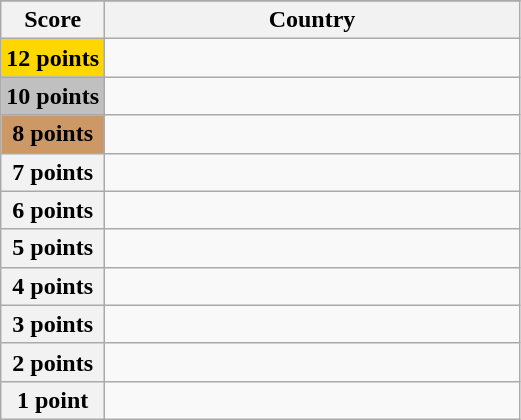<table class="wikitable">
<tr>
</tr>
<tr>
<th scope="col" width="20%">Score</th>
<th scope="col">Country</th>
</tr>
<tr>
<th scope="row" style="background:gold">12 points</th>
<td></td>
</tr>
<tr>
<th scope="row" style="background:silver">10 points</th>
<td></td>
</tr>
<tr>
<th scope="row" style="background:#CC9966">8 points</th>
<td></td>
</tr>
<tr>
<th scope="row">7 points</th>
<td></td>
</tr>
<tr>
<th scope="row">6 points</th>
<td></td>
</tr>
<tr>
<th scope="row">5 points</th>
<td></td>
</tr>
<tr>
<th scope="row">4 points</th>
<td></td>
</tr>
<tr>
<th scope="row">3 points</th>
<td></td>
</tr>
<tr>
<th scope="row">2 points</th>
<td></td>
</tr>
<tr>
<th scope="row">1 point</th>
<td></td>
</tr>
</table>
